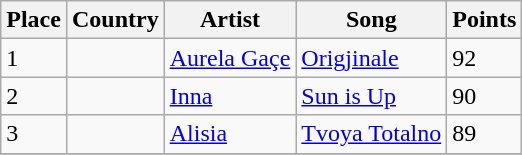<table class="wikitable sortable">
<tr>
<th>Place</th>
<th>Country</th>
<th>Artist</th>
<th>Song</th>
<th>Points</th>
</tr>
<tr>
<td>1</td>
<td></td>
<td><a href='#'>Aurela Gaçe</a></td>
<td><a href='#'>Origjinale</a></td>
<td>92</td>
</tr>
<tr>
<td>2</td>
<td></td>
<td><a href='#'>Inna</a></td>
<td><a href='#'>Sun is Up</a></td>
<td>90</td>
</tr>
<tr>
<td>3</td>
<td></td>
<td><a href='#'>Alisia</a></td>
<td><a href='#'>Tvoya Totalno</a></td>
<td>89</td>
</tr>
<tr>
</tr>
</table>
